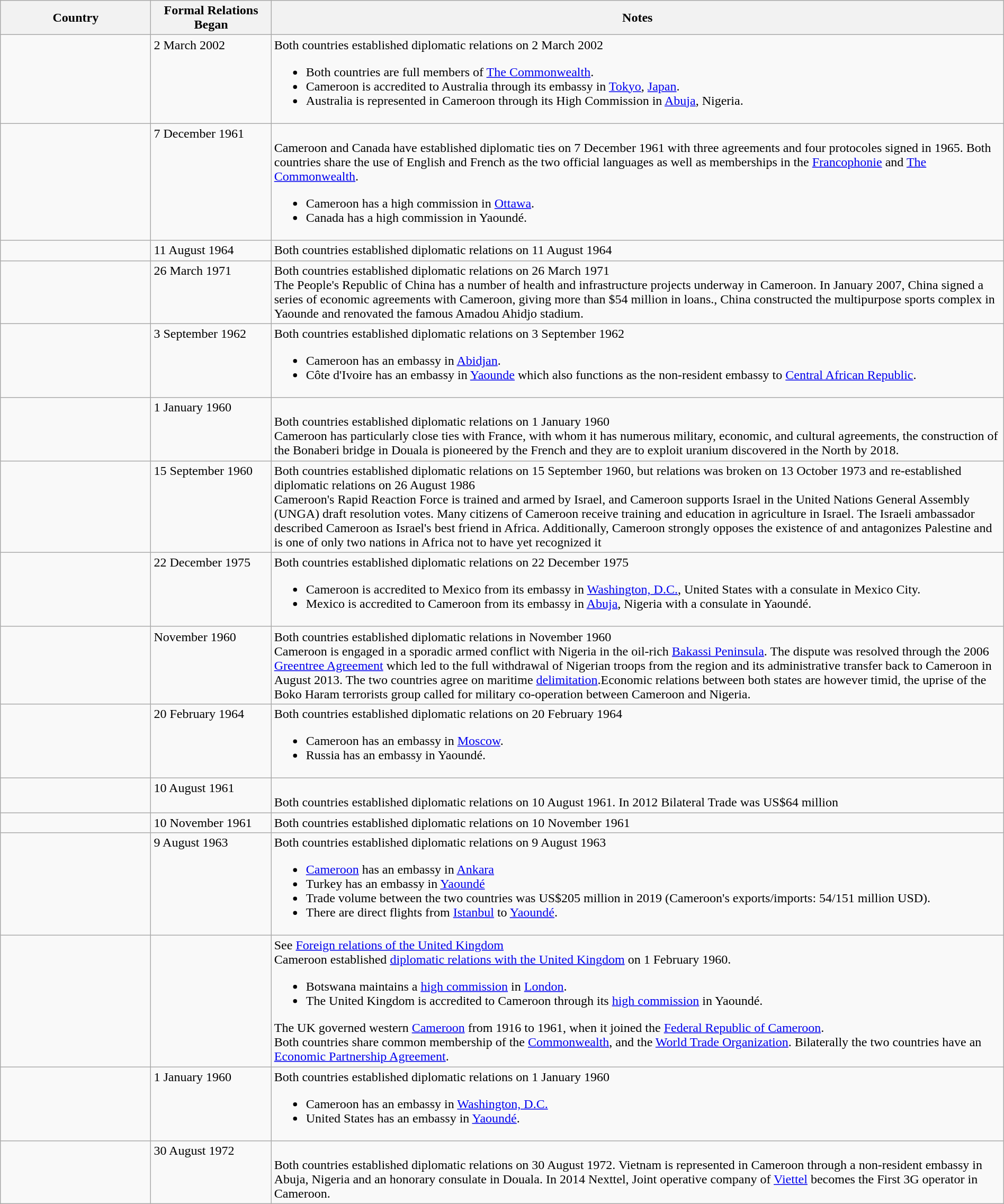<table class="wikitable sortable" style="width:100%; margin:auto;">
<tr>
<th style="width:15%;">Country</th>
<th style="width:12%;">Formal Relations Began</th>
<th>Notes</th>
</tr>
<tr valign="top">
<td></td>
<td>2 March 2002</td>
<td>Both countries established diplomatic relations on 2 March 2002<br><ul><li>Both countries are full members of <a href='#'>The Commonwealth</a>.</li><li>Cameroon is accredited to Australia through its embassy in <a href='#'>Tokyo</a>, <a href='#'>Japan</a>.</li><li>Australia is represented in Cameroon through its High Commission in <a href='#'>Abuja</a>, Nigeria.</li></ul></td>
</tr>
<tr valign="top">
<td></td>
<td>7 December 1961</td>
<td><br>Cameroon and Canada have established diplomatic ties on 7 December 1961 with three agreements and four protocoles signed in 1965. Both countries share the use of English and French as the two official languages as well as memberships in the <a href='#'>Francophonie</a> and <a href='#'>The Commonwealth</a>.<ul><li>Cameroon has a high commission in <a href='#'>Ottawa</a>.</li><li>Canada has a high commission in Yaoundé.</li></ul></td>
</tr>
<tr>
<td></td>
<td>11 August 1964</td>
<td>Both countries established diplomatic relations on 11 August 1964</td>
</tr>
<tr valign="top">
<td></td>
<td>26 March 1971</td>
<td>Both countries established diplomatic relations on 26 March 1971<br>The People's Republic of China has a number of health and infrastructure projects underway in Cameroon. In January 2007, China signed a series of economic agreements with Cameroon, giving more than $54 million in loans., China constructed the multipurpose sports complex in Yaounde and renovated the famous Amadou Ahidjo stadium.</td>
</tr>
<tr valign="top">
<td></td>
<td>3 September 1962</td>
<td>Both countries established diplomatic relations on 3 September 1962<br><ul><li>Cameroon has an embassy in <a href='#'>Abidjan</a>.</li><li>Côte d'Ivoire has an embassy in <a href='#'>Yaounde</a> which also functions as the non-resident embassy to <a href='#'>Central African Republic</a>.</li></ul></td>
</tr>
<tr valign="top">
<td></td>
<td>1 January 1960</td>
<td><br>Both countries established diplomatic relations on 1 January 1960<br>Cameroon has particularly close ties with France, with whom it has numerous military, economic, and cultural agreements, the construction of the Bonaberi bridge in Douala is pioneered by the French and they are to exploit uranium discovered in the North by 2018.</td>
</tr>
<tr valign="top">
<td></td>
<td>15 September 1960</td>
<td>Both countries established diplomatic relations on 15 September 1960, but relations was broken on 13 October 1973 and re-established diplomatic relations on 26 August 1986<br>Cameroon's Rapid Reaction Force is trained and armed by Israel, and Cameroon supports Israel in the United Nations General Assembly (UNGA) draft resolution votes. Many citizens of Cameroon receive training and education in agriculture in Israel. The Israeli ambassador described Cameroon as Israel's best friend in Africa. Additionally, Cameroon strongly opposes the existence of and antagonizes Palestine and is one of only two nations in Africa not to have yet recognized it</td>
</tr>
<tr valign="top">
<td></td>
<td>22 December 1975</td>
<td>Both countries established diplomatic relations on 22 December 1975<br><ul><li>Cameroon is accredited to Mexico from its embassy in <a href='#'>Washington, D.C.</a>, United States with a consulate in Mexico City.</li><li>Mexico is accredited to Cameroon from its embassy in <a href='#'>Abuja</a>, Nigeria with a consulate in Yaoundé.</li></ul></td>
</tr>
<tr valign="top">
<td></td>
<td>November 1960</td>
<td>Both countries established diplomatic relations in November 1960<br>Cameroon is engaged in a sporadic armed conflict with Nigeria in the oil-rich <a href='#'>Bakassi Peninsula</a>. The dispute was resolved through the 2006 <a href='#'>Greentree Agreement</a> which led to the full withdrawal of Nigerian troops from the region and its administrative transfer back to Cameroon in August 2013. The two countries agree on maritime <a href='#'>delimitation</a>.Economic relations between both states are however timid, the uprise of the Boko Haram terrorists group called for military co-operation between Cameroon and Nigeria.</td>
</tr>
<tr valign="top">
<td></td>
<td>20 February 1964</td>
<td>Both countries established diplomatic relations on 20 February 1964<br><ul><li>Cameroon has an embassy in <a href='#'>Moscow</a>.</li><li>Russia has an embassy in Yaoundé.</li></ul></td>
</tr>
<tr valign="top">
<td></td>
<td>10 August 1961</td>
<td><br>Both countries established diplomatic relations on 10 August 1961. In 2012 Bilateral Trade was US$64 million</td>
</tr>
<tr valign="top">
<td></td>
<td>10 November 1961</td>
<td>Both countries established diplomatic relations on 10 November 1961</td>
</tr>
<tr valign="top">
<td></td>
<td>9 August 1963</td>
<td>Both countries established diplomatic relations on 9 August 1963<br><ul><li><a href='#'>Cameroon</a> has an embassy in <a href='#'>Ankara</a></li><li>Turkey has an embassy in <a href='#'>Yaoundé</a></li><li>Trade volume between the two countries was US$205 million in 2019 (Cameroon's exports/imports: 54/151 million USD).</li><li>There are direct flights from <a href='#'>Istanbul</a> to <a href='#'>Yaoundé</a>.</li></ul></td>
</tr>
<tr valign="top">
<td></td>
<td></td>
<td>See <a href='#'>Foreign relations of the United Kingdom</a><br>Cameroon established <a href='#'>diplomatic relations with the United Kingdom</a> on 1 February 1960.<ul><li>Botswana maintains a <a href='#'>high commission</a> in <a href='#'>London</a>.</li><li>The United Kingdom is accredited to Cameroon through its <a href='#'>high commission</a> in Yaoundé.</li></ul>The UK governed western <a href='#'>Cameroon</a> from 1916 to 1961, when it joined the <a href='#'>Federal Republic of Cameroon</a>.<br>Both countries share common membership of the <a href='#'>Commonwealth</a>, and the <a href='#'>World Trade Organization</a>. Bilaterally the two countries have an <a href='#'>Economic Partnership Agreement</a>.</td>
</tr>
<tr valign="top">
<td></td>
<td>1 January 1960</td>
<td>Both countries established diplomatic relations on 1 January 1960<br><ul><li>Cameroon has an embassy in <a href='#'>Washington, D.C.</a></li><li>United States has an embassy in <a href='#'>Yaoundé</a>.</li></ul></td>
</tr>
<tr valign="top">
<td></td>
<td>30 August 1972</td>
<td><br>Both countries established diplomatic relations on 30 August 1972. Vietnam is represented in Cameroon through a non-resident embassy in Abuja, Nigeria and an honorary consulate in Douala. In 2014 Nexttel, Joint operative company of <a href='#'>Viettel</a> becomes the First 3G operator in Cameroon.</td>
</tr>
</table>
